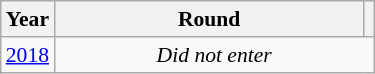<table class="wikitable" style="text-align: center; font-size:90%">
<tr>
<th>Year</th>
<th style="width:200px">Round</th>
<th></th>
</tr>
<tr>
<td><a href='#'>2018</a></td>
<td colspan="2"><em>Did not enter</em></td>
</tr>
</table>
